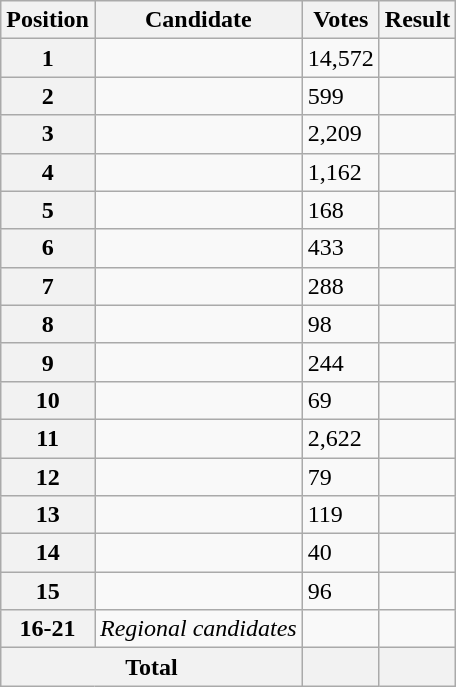<table class="wikitable sortable col3right">
<tr>
<th scope="col">Position</th>
<th scope="col">Candidate</th>
<th scope="col">Votes</th>
<th scope="col">Result</th>
</tr>
<tr>
<th scope="row">1</th>
<td></td>
<td>14,572</td>
<td></td>
</tr>
<tr>
<th scope="row">2</th>
<td></td>
<td>599</td>
<td></td>
</tr>
<tr>
<th scope="row">3</th>
<td></td>
<td>2,209</td>
<td></td>
</tr>
<tr>
<th scope="row">4</th>
<td></td>
<td>1,162</td>
<td></td>
</tr>
<tr>
<th scope="row">5</th>
<td></td>
<td>168</td>
<td></td>
</tr>
<tr>
<th scope="row">6</th>
<td></td>
<td>433</td>
<td></td>
</tr>
<tr>
<th scope="row">7</th>
<td></td>
<td>288</td>
<td></td>
</tr>
<tr>
<th scope="row">8</th>
<td></td>
<td>98</td>
<td></td>
</tr>
<tr>
<th scope="row">9</th>
<td></td>
<td>244</td>
<td></td>
</tr>
<tr>
<th scope="row">10</th>
<td></td>
<td>69</td>
<td></td>
</tr>
<tr>
<th scope="row">11</th>
<td></td>
<td>2,622</td>
<td></td>
</tr>
<tr>
<th scope="row">12</th>
<td></td>
<td>79</td>
<td></td>
</tr>
<tr>
<th scope="row">13</th>
<td></td>
<td>119</td>
<td></td>
</tr>
<tr>
<th scope="row">14</th>
<td></td>
<td>40</td>
<td></td>
</tr>
<tr>
<th scope="row">15</th>
<td></td>
<td>96</td>
<td></td>
</tr>
<tr>
<th scope="row">16-21</th>
<td><em>Regional candidates</em></td>
<td></td>
<td></td>
</tr>
<tr class="sortbottom">
<th scope="row" colspan="2">Total</th>
<th></th>
<th></th>
</tr>
</table>
